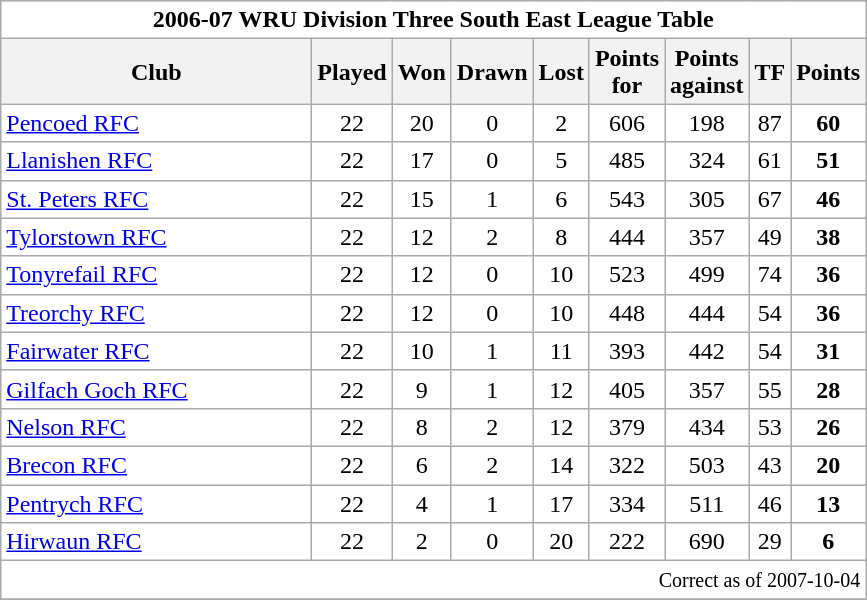<table class="wikitable" style="float:left; margin-right:15px; text-align: center;">
<tr>
<td colspan="10" bgcolor="#FFFFFF" cellpadding="0" cellspacing="0"><strong>2006-07 WRU Division Three South East League Table</strong></td>
</tr>
<tr>
<th bgcolor="#efefef" width="200">Club</th>
<th bgcolor="#efefef" width="20">Played</th>
<th bgcolor="#efefef" width="20">Won</th>
<th bgcolor="#efefef" width="20">Drawn</th>
<th bgcolor="#efefef" width="20">Lost</th>
<th bgcolor="#efefef" width="20">Points for</th>
<th bgcolor="#efefef" width="20">Points against</th>
<th bgcolor="#efefef" width="20">TF</th>
<th bgcolor="#efefef" width="20">Points</th>
</tr>
<tr bgcolor=#ffffff align=center>
<td align=left><a href='#'>Pencoed RFC</a></td>
<td>22</td>
<td>20</td>
<td>0</td>
<td>2</td>
<td>606</td>
<td>198</td>
<td>87</td>
<td><strong>60</strong></td>
</tr>
<tr bgcolor=#ffffff align=center>
<td align=left><a href='#'>Llanishen RFC</a></td>
<td>22</td>
<td>17</td>
<td>0</td>
<td>5</td>
<td>485</td>
<td>324</td>
<td>61</td>
<td><strong>51</strong></td>
</tr>
<tr bgcolor=#ffffff align=center>
<td align=left><a href='#'>St. Peters RFC</a></td>
<td>22</td>
<td>15</td>
<td>1</td>
<td>6</td>
<td>543</td>
<td>305</td>
<td>67</td>
<td><strong>46</strong></td>
</tr>
<tr bgcolor=#ffffff align=center>
<td align=left><a href='#'>Tylorstown RFC</a></td>
<td>22</td>
<td>12</td>
<td>2</td>
<td>8</td>
<td>444</td>
<td>357</td>
<td>49</td>
<td><strong>38</strong></td>
</tr>
<tr bgcolor=#ffffff align=center>
<td align=left><a href='#'>Tonyrefail RFC</a></td>
<td>22</td>
<td>12</td>
<td>0</td>
<td>10</td>
<td>523</td>
<td>499</td>
<td>74</td>
<td><strong>36</strong></td>
</tr>
<tr bgcolor=#ffffff align=center>
<td align=left><a href='#'>Treorchy RFC</a></td>
<td>22</td>
<td>12</td>
<td>0</td>
<td>10</td>
<td>448</td>
<td>444</td>
<td>54</td>
<td><strong>36</strong></td>
</tr>
<tr bgcolor=#ffffff align=center>
<td align=left><a href='#'>Fairwater RFC</a></td>
<td>22</td>
<td>10</td>
<td>1</td>
<td>11</td>
<td>393</td>
<td>442</td>
<td>54</td>
<td><strong>31</strong></td>
</tr>
<tr bgcolor=#ffffff align=center>
<td align=left><a href='#'>Gilfach Goch RFC</a></td>
<td>22</td>
<td>9</td>
<td>1</td>
<td>12</td>
<td>405</td>
<td>357</td>
<td>55</td>
<td><strong>28</strong></td>
</tr>
<tr bgcolor=#ffffff align=center>
<td align=left><a href='#'>Nelson RFC</a></td>
<td>22</td>
<td>8</td>
<td>2</td>
<td>12</td>
<td>379</td>
<td>434</td>
<td>53</td>
<td><strong>26</strong></td>
</tr>
<tr bgcolor=#ffffff align=center>
<td align=left><a href='#'>Brecon RFC</a></td>
<td>22</td>
<td>6</td>
<td>2</td>
<td>14</td>
<td>322</td>
<td>503</td>
<td>43</td>
<td><strong>20</strong></td>
</tr>
<tr bgcolor=#ffffff align=center>
<td align=left><a href='#'>Pentrych RFC</a></td>
<td>22</td>
<td>4</td>
<td>1</td>
<td>17</td>
<td>334</td>
<td>511</td>
<td>46</td>
<td><strong>13</strong></td>
</tr>
<tr bgcolor=#ffffff align=center>
<td align=left><a href='#'>Hirwaun RFC</a></td>
<td>22</td>
<td>2</td>
<td>0</td>
<td>20</td>
<td>222</td>
<td>690</td>
<td>29</td>
<td><strong>6</strong></td>
</tr>
<tr>
<td colspan="10" align="right" bgcolor="#FFFFFF" cellpadding="0" cellspacing="0"><small>Correct as of 2007-10-04</small></td>
</tr>
<tr>
</tr>
</table>
